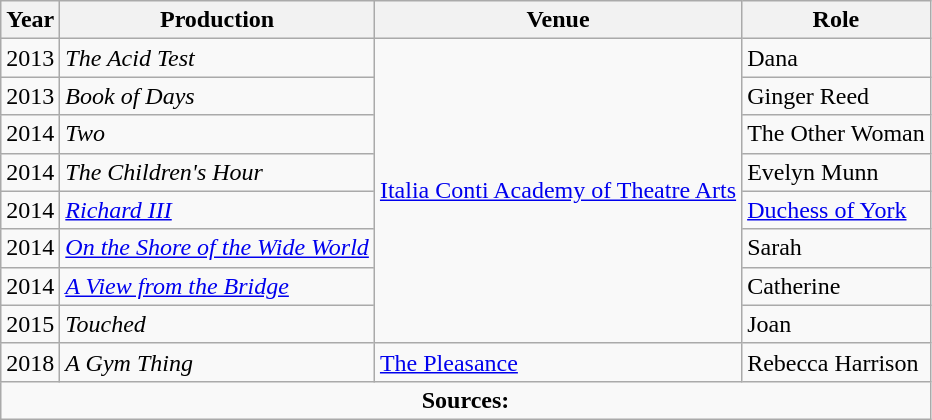<table class="wikitable">
<tr>
<th scope="col">Year</th>
<th scope="col">Production</th>
<th scope="col">Venue</th>
<th scope="col">Role</th>
</tr>
<tr>
<td>2013</td>
<td><em>The Acid Test</em></td>
<td rowspan="8"><a href='#'>Italia Conti Academy of Theatre Arts</a></td>
<td>Dana</td>
</tr>
<tr>
<td>2013</td>
<td><em>Book of Days</em></td>
<td>Ginger Reed</td>
</tr>
<tr>
<td>2014</td>
<td><em>Two</em></td>
<td>The Other Woman</td>
</tr>
<tr>
<td>2014</td>
<td><em>The Children's Hour</em></td>
<td>Evelyn Munn</td>
</tr>
<tr>
<td>2014</td>
<td><em><a href='#'>Richard III</a></em></td>
<td><a href='#'>Duchess of York</a></td>
</tr>
<tr>
<td>2014</td>
<td><em><a href='#'>On the Shore of the Wide World</a></em></td>
<td>Sarah</td>
</tr>
<tr>
<td>2014</td>
<td><em><a href='#'>A View from the Bridge</a></em></td>
<td>Catherine</td>
</tr>
<tr>
<td>2015</td>
<td><em>Touched</em></td>
<td>Joan</td>
</tr>
<tr>
<td>2018</td>
<td><em>A Gym Thing</em></td>
<td><a href='#'>The Pleasance</a></td>
<td>Rebecca Harrison</td>
</tr>
<tr>
<td colspan="4" style="text-align: center;"><strong>Sources:</strong></td>
</tr>
</table>
